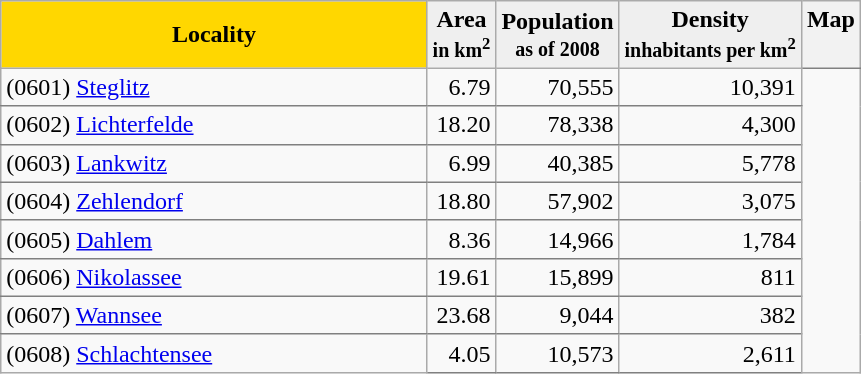<table class="sortable wikitable" style="float:left;">
<tr>
<th style="background:gold;">Locality</th>
<th style="background:#efefef;">Area <br><small>in km<sup>2</sup></small></th>
<th style="background:#efefef;">Population <br><small>as of 2008</small></th>
<th style="background:#efefef;">Density <small><br>inhabitants per km<sup>2</sup></small></th>
<th rowspan"8"  style="border-bottom:1px solid gray; vertical-align:top;" class="unsortable">Map</th>
</tr>
<tr>
<td style="border-bottom:1px solid gray;"> (0601) <a href='#'>Steglitz</a></td>
<td style="border-bottom:1px solid gray; text-align:right;">6.79</td>
<td style="border-bottom:1px solid gray; text-align:right;">70,555</td>
<td style="border-bottom:1px solid gray; text-align:right;">10,391</td>
<td rowspan="8"></td>
</tr>
<tr>
<td style="border-bottom:1px solid gray;"> (0602) <a href='#'>Lichterfelde</a>                                      </td>
<td style="border-bottom:1px solid gray; text-align:right;">18.20</td>
<td style="border-bottom:1px solid gray; text-align:right;">78,338</td>
<td style="border-bottom:1px solid gray; text-align:right;">4,300</td>
</tr>
<tr>
<td style="border-bottom:1px solid gray;"> (0603) <a href='#'>Lankwitz</a></td>
<td style="border-bottom:1px solid gray; text-align:right;">6.99</td>
<td style="border-bottom:1px solid gray; text-align:right;">40,385</td>
<td style="border-bottom:1px solid gray; text-align:right;">5,778</td>
</tr>
<tr>
<td style="border-bottom:1px solid gray;"> (0604) <a href='#'>Zehlendorf</a></td>
<td style="border-bottom:1px solid gray; text-align:right;">18.80</td>
<td style="border-bottom:1px solid gray; text-align:right;">57,902</td>
<td style="border-bottom:1px solid gray; text-align:right;">3,075</td>
</tr>
<tr>
<td style="border-bottom:1px solid gray;"> (0605) <a href='#'>Dahlem</a></td>
<td style="border-bottom:1px solid gray; text-align:right;">8.36</td>
<td style="border-bottom:1px solid gray; text-align:right;">14,966</td>
<td style="border-bottom:1px solid gray; text-align:right;">1,784</td>
</tr>
<tr>
<td style="border-bottom:1px solid gray;"> (0606) <a href='#'>Nikolassee</a></td>
<td style="border-bottom:1px solid gray; text-align:right;">19.61</td>
<td style="border-bottom:1px solid gray; text-align:right;">15,899</td>
<td style="border-bottom:1px solid gray; text-align:right;">811</td>
</tr>
<tr>
<td style="border-bottom:1px solid gray;"> (0607) <a href='#'>Wannsee</a></td>
<td style="border-bottom:1px solid gray; text-align:right;">23.68</td>
<td style="border-bottom:1px solid gray; text-align:right;">9,044</td>
<td style="border-bottom:1px solid gray; text-align:right;">382</td>
</tr>
<tr>
<td> (0608) <a href='#'>Schlachtensee</a></td>
<td style="border-bottom:1px solid gray; text-align:right;">4.05</td>
<td style="border-bottom:1px solid gray; text-align:right;">10,573</td>
<td style="border-bottom:1px solid gray; text-align:right;">2,611</td>
</tr>
</table>
